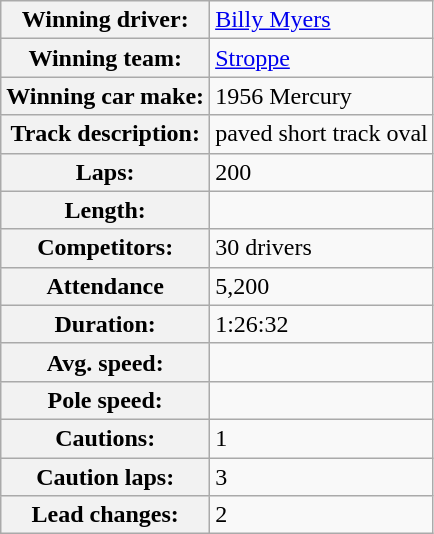<table class="wikitable" style=text-align:left>
<tr>
<th>Winning driver:</th>
<td><a href='#'>Billy Myers</a></td>
</tr>
<tr>
<th>Winning team:</th>
<td><a href='#'>Stroppe</a></td>
</tr>
<tr>
<th>Winning car make:</th>
<td>1956 Mercury</td>
</tr>
<tr>
<th>Track description:</th>
<td> paved short track oval</td>
</tr>
<tr>
<th>Laps:</th>
<td>200</td>
</tr>
<tr>
<th>Length:</th>
<td></td>
</tr>
<tr>
<th>Competitors:</th>
<td>30 drivers</td>
</tr>
<tr>
<th>Attendance</th>
<td>5,200</td>
</tr>
<tr>
<th>Duration:</th>
<td>1:26:32</td>
</tr>
<tr>
<th>Avg. speed:</th>
<td></td>
</tr>
<tr>
<th>Pole speed:</th>
<td></td>
</tr>
<tr>
<th>Cautions:</th>
<td>1</td>
</tr>
<tr>
<th>Caution laps:</th>
<td>3</td>
</tr>
<tr>
<th>Lead changes:</th>
<td>2</td>
</tr>
</table>
